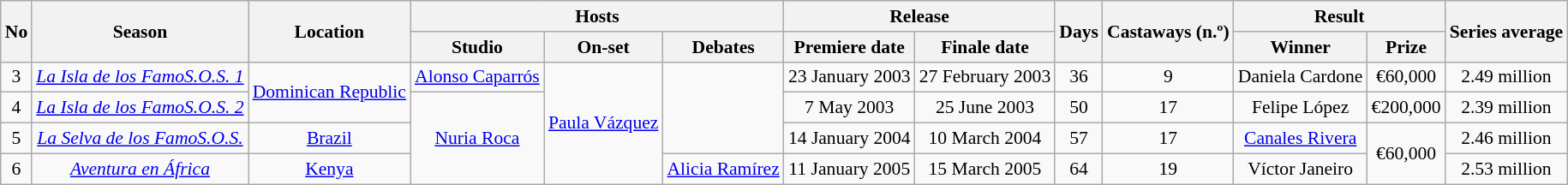<table class="wikitable" style="text-align:center; font-size:90%">
<tr>
<th rowspan="2">No</th>
<th rowspan="2">Season</th>
<th rowspan="2">Location</th>
<th colspan="3">Hosts</th>
<th colspan="2">Release</th>
<th rowspan="2">Days</th>
<th rowspan="2">Castaways (n.º)</th>
<th colspan="2">Result</th>
<th rowspan="2">Series average</th>
</tr>
<tr>
<th>Studio</th>
<th>On-set</th>
<th>Debates</th>
<th>Premiere date</th>
<th>Finale date</th>
<th>Winner</th>
<th>Prize</th>
</tr>
<tr>
<td>3</td>
<td><em><a href='#'>La Isla de los FamoS.O.S. 1</a></em></td>
<td rowspan="2"><a href='#'>Dominican Republic</a></td>
<td><a href='#'>Alonso Caparrós</a></td>
<td rowspan="4"><a href='#'>Paula Vázquez</a></td>
<td rowspan="3"></td>
<td>23 January 2003</td>
<td>27 February 2003</td>
<td>36</td>
<td>9</td>
<td>Daniela Cardone</td>
<td>€60,000</td>
<td>2.49 million</td>
</tr>
<tr>
<td>4</td>
<td><em><a href='#'>La Isla de los FamoS.O.S. 2</a></em></td>
<td rowspan="3"><a href='#'>Nuria Roca</a></td>
<td>7 May 2003</td>
<td>25 June 2003</td>
<td>50</td>
<td>17</td>
<td>Felipe López</td>
<td>€200,000</td>
<td>2.39 million</td>
</tr>
<tr>
<td>5</td>
<td><em><a href='#'>La Selva de los FamoS.O.S.</a></em></td>
<td><a href='#'>Brazil</a></td>
<td>14 January 2004</td>
<td>10 March 2004</td>
<td>57</td>
<td>17</td>
<td><a href='#'>Canales Rivera</a></td>
<td rowspan=2>€60,000</td>
<td>2.46 million</td>
</tr>
<tr>
<td>6</td>
<td><em><a href='#'>Aventura en África</a></em></td>
<td><a href='#'>Kenya</a></td>
<td><a href='#'>Alicia Ramírez</a></td>
<td>11 January 2005</td>
<td>15 March 2005</td>
<td>64</td>
<td>19</td>
<td>Víctor Janeiro</td>
<td>2.53 million</td>
</tr>
</table>
